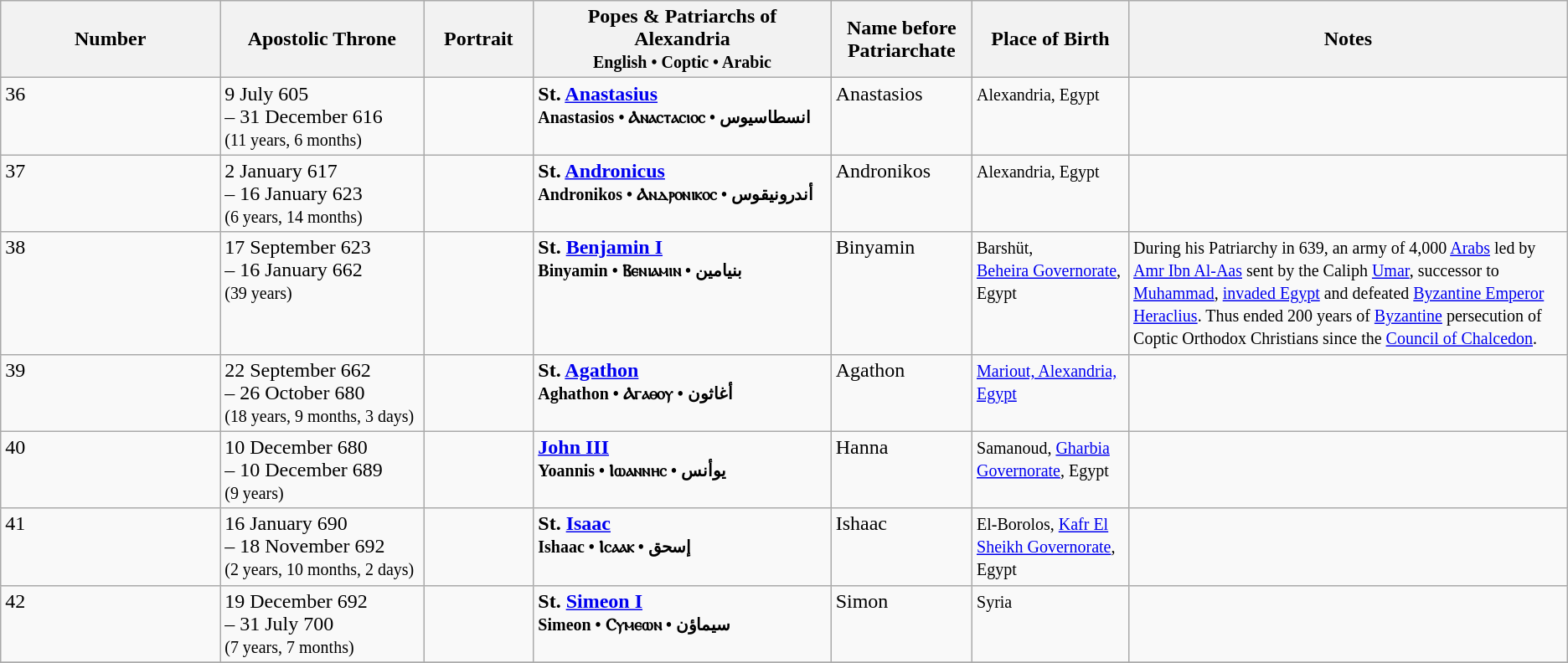<table class="wikitable">
<tr>
<th>Number</th>
<th style="width:13%;">Apostolic Throne</th>
<th style="width:7%;">Portrait</th>
<th style="width:19%;">Popes & Patriarchs of Alexandria<br><small>English • Coptic • Arabic</small></th>
<th style="width:9%;">Name before Patriarchate</th>
<th style="width:10%;">Place of Birth</th>
<th style="width:28%;">Notes</th>
</tr>
<tr valign="top">
<td>36</td>
<td>9 July 605<br>– 31 December 616<br><small>(11 years, 6 months)</small></td>
<td></td>
<td><strong>St. <a href='#'>Anastasius</a></strong><br><small><strong>Anastasios • Ⲁⲛⲁⲥⲧⲁⲥⲓⲟⲥ • انسطاسيوس</strong><br></small></td>
<td>Anastasios</td>
<td><small>Alexandria, Egypt</small></td>
<td><small></small></td>
</tr>
<tr valign="top">
<td>37</td>
<td>2 January 617<br>– 16 January 623<br><small>(6 years, 14 months)</small></td>
<td></td>
<td><strong>St. <a href='#'>Andronicus</a></strong><br><small><strong>Andronikos • Ⲁⲛⲇⲣⲟⲛⲓⲕⲟⲥ • أندرونيقوس</strong></small></td>
<td>Andronikos</td>
<td><small>Alexandria, Egypt</small></td>
<td><small></small></td>
</tr>
<tr valign="top">
<td>38</td>
<td>17 September 623<br>– 16 January 662<br><small>(39 years)</small></td>
<td></td>
<td><strong>St. <a href='#'>Benjamin I</a></strong><br><small><strong>Binyamin • Ⲃⲉⲛⲓⲁⲙⲓⲛ • بنيامين</strong></small></td>
<td>Binyamin</td>
<td><small>Barshüt,<br><a href='#'>Beheira Governorate</a>, Egypt</small></td>
<td><small>During his Patriarchy in 639, an army of 4,000 <a href='#'>Arabs</a> led by <a href='#'>Amr Ibn Al-Aas</a> sent by the Caliph <a href='#'>Umar</a>, successor to <a href='#'>Muhammad</a>, <a href='#'>invaded Egypt</a> and defeated <a href='#'>Byzantine Emperor Heraclius</a>. Thus ended 200 years of <a href='#'>Byzantine</a> persecution of Coptic Orthodox Christians since the <a href='#'>Council of Chalcedon</a>.</small></td>
</tr>
<tr valign="top">
<td>39</td>
<td>22 September 662<br>– 26 October 680<br><small>(18 years, 9 months, 3 days)</small></td>
<td></td>
<td><strong>St. <a href='#'>Agathon</a></strong><br><small><strong>Aghathon • Ⲁⲅⲁⲑⲟⲩ • أغاثون</strong></small></td>
<td>Agathon</td>
<td><small><a href='#'>Mariout, Alexandria, Egypt</a></small></td>
<td><small></small></td>
</tr>
<tr valign="top">
<td>40</td>
<td>10 December 680<br>– 10 December 689<br><small>(9 years)</small></td>
<td></td>
<td><strong><a href='#'>John III</a></strong><br><small><strong>Yoannis • Ⲓⲱⲁⲛⲛⲏⲥ • يوأنس</strong></small></td>
<td>Hanna</td>
<td><small>Samanoud, <a href='#'>Gharbia Governorate</a>, Egypt</small></td>
<td><small></small></td>
</tr>
<tr valign="top">
<td>41</td>
<td>16 January 690<br>– 18 November 692<br><small>(2 years, 10 months, 2 days)</small></td>
<td></td>
<td><strong>St. <a href='#'>Isaac</a></strong><br><small><strong>Ishaac • Ⲓⲥⲁⲁⲕ • إسحق</strong></small></td>
<td>Ishaac</td>
<td><small>El-Borolos, <a href='#'>Kafr El Sheikh Governorate</a>, Egypt</small></td>
<td><small></small></td>
</tr>
<tr valign="top">
<td>42</td>
<td>19 December 692<br>– 31 July 700<br><small>(7 years, 7 months)</small></td>
<td></td>
<td><strong>St. <a href='#'>Simeon I</a></strong><br><small><strong>Simeon • Ⲥⲩⲙⲉⲱⲛ • سيماؤن</strong></small></td>
<td>Simon</td>
<td><small>Syria</small></td>
<td><small></small></td>
</tr>
<tr valign="top">
</tr>
</table>
